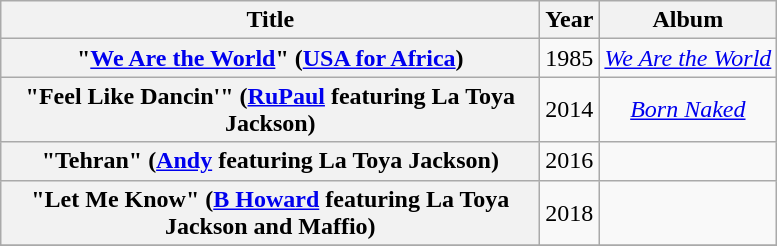<table class="wikitable plainrowheaders" style="text-align:center;">
<tr>
<th scope="col" style="width:22em;">Title</th>
<th scope="col">Year</th>
<th scope="col">Album</th>
</tr>
<tr>
<th scope="row">"<a href='#'>We Are the World</a>" <span>(<a href='#'>USA for Africa</a>)</span></th>
<td>1985</td>
<td><em><a href='#'>We Are the World</a></em></td>
</tr>
<tr>
<th scope="row">"Feel Like Dancin'" <span>(<a href='#'>RuPaul</a> featuring La Toya Jackson)</span></th>
<td>2014</td>
<td><em><a href='#'>Born Naked</a></em></td>
</tr>
<tr>
<th scope="row">"Tehran" <span>(<a href='#'>Andy</a> featuring La Toya Jackson)</span></th>
<td>2016</td>
<td></td>
</tr>
<tr>
<th scope="row">"Let Me Know" <span>(<a href='#'>B Howard</a> featuring La Toya Jackson and Maffio)</span></th>
<td>2018</td>
<td></td>
</tr>
<tr>
</tr>
</table>
